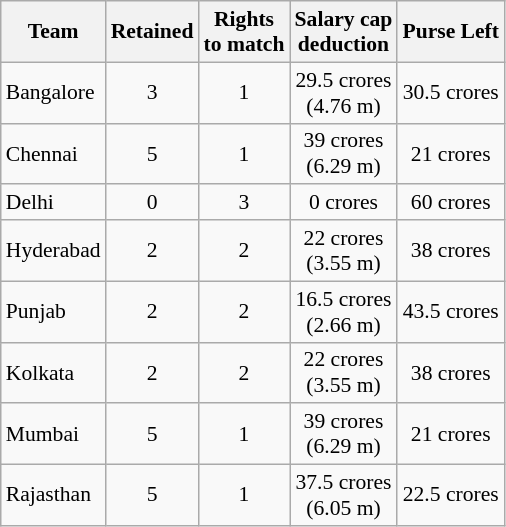<table class=wikitable style="margin:0; font-size:90%; text-align:center">
<tr>
<th>Team</th>
<th>Retained</th>
<th>Rights<br>to match</th>
<th>Salary cap<br>deduction</th>
<th>Purse Left</th>
</tr>
<tr>
<td style="text-align:left">Bangalore</td>
<td>3</td>
<td>1</td>
<td>29.5 crores<br>(4.76 m)</td>
<td>30.5 crores</td>
</tr>
<tr>
<td style="text-align:left">Chennai</td>
<td>5</td>
<td>1</td>
<td>39 crores<br>(6.29 m)</td>
<td>21 crores</td>
</tr>
<tr>
<td style="text-align:left">Delhi</td>
<td>0</td>
<td>3</td>
<td>0 crores</td>
<td>60 crores</td>
</tr>
<tr>
<td style="text-align:left">Hyderabad</td>
<td>2</td>
<td>2</td>
<td>22 crores<br>(3.55 m)</td>
<td>38 crores</td>
</tr>
<tr>
<td style="text-align:left">Punjab</td>
<td>2</td>
<td>2</td>
<td>16.5 crores<br>(2.66 m)</td>
<td>43.5 crores</td>
</tr>
<tr>
<td style="text-align:left">Kolkata</td>
<td>2</td>
<td>2</td>
<td>22 crores<br>(3.55 m)</td>
<td>38 crores</td>
</tr>
<tr>
<td style="text-align:left">Mumbai</td>
<td>5</td>
<td>1</td>
<td>39 crores<br>(6.29 m)</td>
<td>21 crores</td>
</tr>
<tr>
<td style="text-align:left">Rajasthan</td>
<td>5</td>
<td>1</td>
<td>37.5 crores<br>(6.05 m)</td>
<td>22.5 crores</td>
</tr>
</table>
